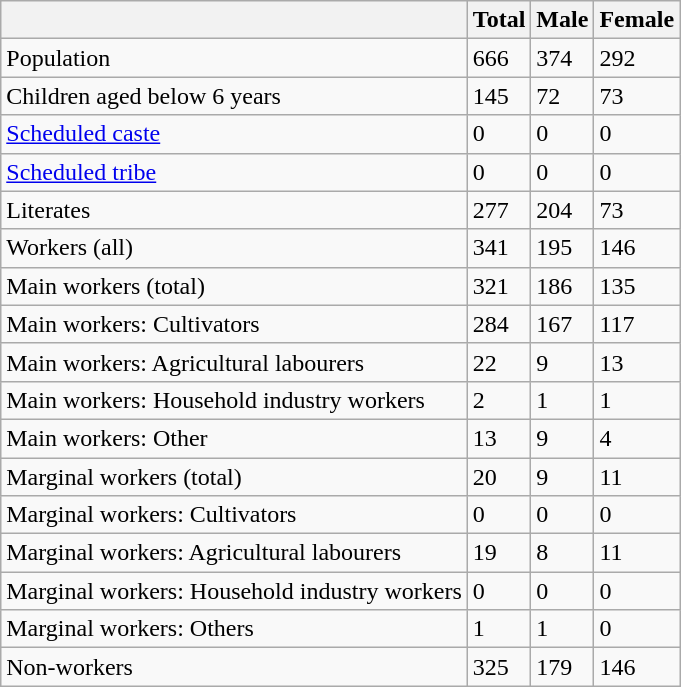<table class="wikitable sortable">
<tr>
<th></th>
<th>Total</th>
<th>Male</th>
<th>Female</th>
</tr>
<tr>
<td>Population</td>
<td>666</td>
<td>374</td>
<td>292</td>
</tr>
<tr>
<td>Children aged below 6 years</td>
<td>145</td>
<td>72</td>
<td>73</td>
</tr>
<tr>
<td><a href='#'>Scheduled caste</a></td>
<td>0</td>
<td>0</td>
<td>0</td>
</tr>
<tr>
<td><a href='#'>Scheduled tribe</a></td>
<td>0</td>
<td>0</td>
<td>0</td>
</tr>
<tr>
<td>Literates</td>
<td>277</td>
<td>204</td>
<td>73</td>
</tr>
<tr>
<td>Workers (all)</td>
<td>341</td>
<td>195</td>
<td>146</td>
</tr>
<tr>
<td>Main workers (total)</td>
<td>321</td>
<td>186</td>
<td>135</td>
</tr>
<tr>
<td>Main workers: Cultivators</td>
<td>284</td>
<td>167</td>
<td>117</td>
</tr>
<tr>
<td>Main workers: Agricultural labourers</td>
<td>22</td>
<td>9</td>
<td>13</td>
</tr>
<tr>
<td>Main workers: Household industry workers</td>
<td>2</td>
<td>1</td>
<td>1</td>
</tr>
<tr>
<td>Main workers: Other</td>
<td>13</td>
<td>9</td>
<td>4</td>
</tr>
<tr>
<td>Marginal workers (total)</td>
<td>20</td>
<td>9</td>
<td>11</td>
</tr>
<tr>
<td>Marginal workers: Cultivators</td>
<td>0</td>
<td>0</td>
<td>0</td>
</tr>
<tr>
<td>Marginal workers: Agricultural labourers</td>
<td>19</td>
<td>8</td>
<td>11</td>
</tr>
<tr>
<td>Marginal workers: Household industry workers</td>
<td>0</td>
<td>0</td>
<td>0</td>
</tr>
<tr>
<td>Marginal workers: Others</td>
<td>1</td>
<td>1</td>
<td>0</td>
</tr>
<tr>
<td>Non-workers</td>
<td>325</td>
<td>179</td>
<td>146</td>
</tr>
</table>
